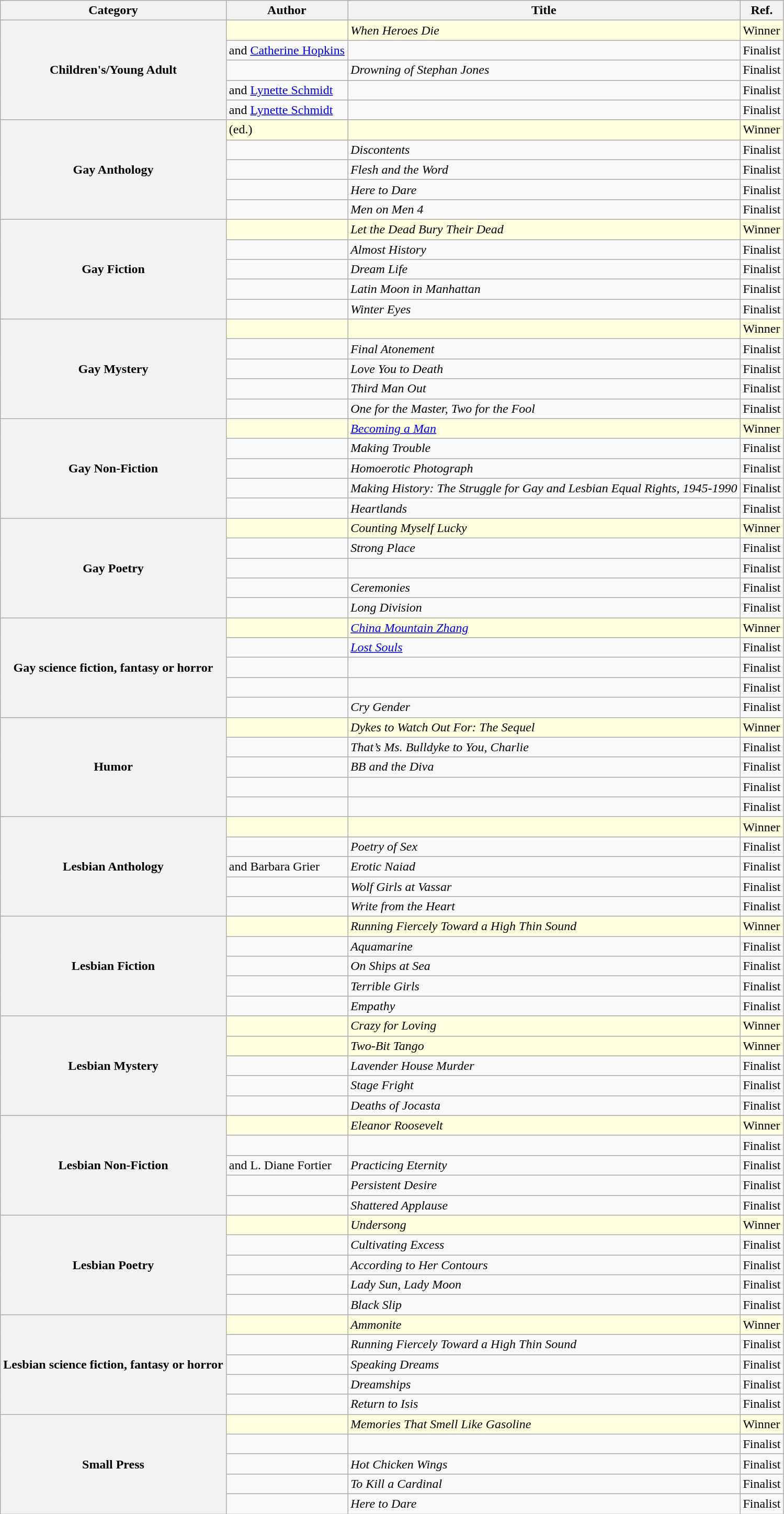<table class="wikitable sortable mw-collapsible">
<tr>
<th>Category</th>
<th>Author</th>
<th>Title</th>
<th>Ref.</th>
</tr>
<tr style=background:lightyellow>
<th rowspan="5">Children's/Young Adult</th>
<td></td>
<td><em>When Heroes Die</em></td>
<td>Winner</td>
</tr>
<tr>
<td> and <a href='#'>Catherine Hopkins</a></td>
<td><em></em></td>
<td>Finalist</td>
</tr>
<tr>
<td></td>
<td><em>Drowning of Stephan Jones</em></td>
<td>Finalist</td>
</tr>
<tr>
<td> and <a href='#'>Lynette Schmidt</a></td>
<td><em></em></td>
<td>Finalist</td>
</tr>
<tr>
<td> and <a href='#'>Lynette Schmidt</a></td>
<td><em></em></td>
<td>Finalist</td>
</tr>
<tr style=background:lightyellow>
<th rowspan="5">Gay Anthology</th>
<td> (ed.)</td>
<td><em></em></td>
<td>Winner</td>
</tr>
<tr>
<td></td>
<td><em>Discontents</em></td>
<td>Finalist</td>
</tr>
<tr>
<td></td>
<td><em>Flesh and the Word</em></td>
<td>Finalist</td>
</tr>
<tr>
<td></td>
<td><em>Here to Dare</em></td>
<td>Finalist</td>
</tr>
<tr>
<td></td>
<td><em>Men on Men 4</em></td>
<td>Finalist</td>
</tr>
<tr style=background:lightyellow>
<th rowspan="5">Gay Fiction</th>
<td></td>
<td><em>Let the Dead Bury Their Dead</em></td>
<td>Winner</td>
</tr>
<tr>
<td></td>
<td><em>Almost History</em></td>
<td>Finalist</td>
</tr>
<tr>
<td></td>
<td><em>Dream Life</em></td>
<td>Finalist</td>
</tr>
<tr>
<td></td>
<td><em>Latin Moon in Manhattan</em></td>
<td>Finalist</td>
</tr>
<tr>
<td></td>
<td><em>Winter Eyes</em></td>
<td>Finalist</td>
</tr>
<tr style=background:lightyellow>
<th rowspan="5">Gay Mystery</th>
<td></td>
<td><em></em></td>
<td>Winner</td>
</tr>
<tr>
<td></td>
<td><em>Final Atonement</em></td>
<td>Finalist</td>
</tr>
<tr>
<td></td>
<td><em>Love You to Death</em></td>
<td>Finalist</td>
</tr>
<tr>
<td></td>
<td><em>Third Man Out</em></td>
<td>Finalist</td>
</tr>
<tr>
<td></td>
<td><em>One for the Master, Two for the Fool</em></td>
<td>Finalist</td>
</tr>
<tr style=background:lightyellow>
<th rowspan="5">Gay Non-Fiction</th>
<td></td>
<td><em><a href='#'>Becoming a Man</a></em></td>
<td>Winner</td>
</tr>
<tr>
<td></td>
<td><em>Making Trouble</em></td>
<td>Finalist</td>
</tr>
<tr>
<td></td>
<td><em>Homoerotic Photograph</em></td>
<td>Finalist</td>
</tr>
<tr>
<td></td>
<td><em>Making History: The Struggle for Gay and Lesbian Equal Rights, 1945-1990</em></td>
<td>Finalist</td>
</tr>
<tr>
<td></td>
<td><em>Heartlands</em></td>
<td>Finalist</td>
</tr>
<tr style=background:lightyellow>
<th rowspan="5">Gay Poetry</th>
<td></td>
<td><em>Counting Myself Lucky</em></td>
<td>Winner</td>
</tr>
<tr>
<td></td>
<td><em>Strong Place</em></td>
<td>Finalist</td>
</tr>
<tr>
<td></td>
<td><em></em></td>
<td>Finalist</td>
</tr>
<tr>
<td></td>
<td><em>Ceremonies</em></td>
<td>Finalist</td>
</tr>
<tr>
<td></td>
<td><em>Long Division</em></td>
<td>Finalist</td>
</tr>
<tr style=background:lightyellow>
<th rowspan="5">Gay science fiction, fantasy or horror</th>
<td></td>
<td><em><a href='#'>China Mountain Zhang</a></em></td>
<td>Winner</td>
</tr>
<tr>
<td></td>
<td><em><a href='#'>Lost Souls</a></em></td>
<td>Finalist</td>
</tr>
<tr>
<td></td>
<td><em></em></td>
<td>Finalist</td>
</tr>
<tr>
<td></td>
<td><em></em></td>
<td>Finalist</td>
</tr>
<tr>
<td></td>
<td><em>Cry Gender</em></td>
<td>Finalist</td>
</tr>
<tr style=background:lightyellow>
<th rowspan="5">Humor</th>
<td></td>
<td><em>Dykes to Watch Out For: The Sequel</em></td>
<td>Winner</td>
</tr>
<tr>
<td></td>
<td><em>That’s Ms. Bulldyke to You, Charlie</em></td>
<td>Finalist</td>
</tr>
<tr>
<td></td>
<td><em>BB and the Diva</em></td>
<td>Finalist</td>
</tr>
<tr>
<td></td>
<td><em></em></td>
<td>Finalist</td>
</tr>
<tr>
<td></td>
<td><em></em></td>
<td>Finalist</td>
</tr>
<tr style=background:lightyellow>
<th rowspan="5">Lesbian Anthology</th>
<td></td>
<td><em></em></td>
<td>Winner</td>
</tr>
<tr>
<td></td>
<td><em>Poetry of Sex</em></td>
<td>Finalist</td>
</tr>
<tr>
<td> and Barbara Grier</td>
<td><em>Erotic Naiad</em></td>
<td>Finalist</td>
</tr>
<tr>
<td></td>
<td><em>Wolf Girls at Vassar</em></td>
<td>Finalist</td>
</tr>
<tr>
<td></td>
<td><em>Write from the Heart</em></td>
<td>Finalist</td>
</tr>
<tr style=background:lightyellow>
<th rowspan="5">Lesbian Fiction</th>
<td></td>
<td><em>Running Fiercely Toward a High Thin Sound</em></td>
<td>Winner</td>
</tr>
<tr>
<td></td>
<td><em>Aquamarine</em></td>
<td>Finalist</td>
</tr>
<tr>
<td></td>
<td><em>On Ships at Sea</em></td>
<td>Finalist</td>
</tr>
<tr>
<td></td>
<td><em>Terrible Girls</em></td>
<td>Finalist</td>
</tr>
<tr>
<td></td>
<td><em>Empathy</em></td>
<td>Finalist</td>
</tr>
<tr style=background:lightyellow>
<th rowspan="5">Lesbian Mystery</th>
<td></td>
<td><em>Crazy for Loving</em></td>
<td>Winner</td>
</tr>
<tr style=background:lightyellow>
<td></td>
<td><em>Two-Bit Tango</em></td>
<td>Winner</td>
</tr>
<tr>
<td></td>
<td><em>Lavender House Murder</em></td>
<td>Finalist</td>
</tr>
<tr>
<td></td>
<td><em>Stage Fright</em></td>
<td>Finalist</td>
</tr>
<tr>
<td></td>
<td><em>Deaths of Jocasta</em></td>
<td>Finalist</td>
</tr>
<tr style=background:lightyellow>
<th rowspan="5">Lesbian Non-Fiction</th>
<td></td>
<td><em>Eleanor Roosevelt</em></td>
<td>Winner</td>
</tr>
<tr>
<td></td>
<td><em></em></td>
<td>Finalist</td>
</tr>
<tr>
<td> and L. Diane Fortier</td>
<td><em>Practicing Eternity</em></td>
<td>Finalist</td>
</tr>
<tr>
<td></td>
<td><em>Persistent Desire</em></td>
<td>Finalist</td>
</tr>
<tr>
<td></td>
<td><em>Shattered Applause</em></td>
<td>Finalist</td>
</tr>
<tr style=background:lightyellow>
<th rowspan="5">Lesbian Poetry</th>
<td></td>
<td><em>Undersong</em></td>
<td>Winner</td>
</tr>
<tr>
<td></td>
<td><em>Cultivating Excess</em></td>
<td>Finalist</td>
</tr>
<tr>
<td></td>
<td><em>According to Her Contours</em></td>
<td>Finalist</td>
</tr>
<tr>
<td></td>
<td><em>Lady Sun, Lady Moon</em></td>
<td>Finalist</td>
</tr>
<tr>
<td></td>
<td><em>Black Slip</em></td>
<td>Finalist</td>
</tr>
<tr style=background:lightyellow>
<th rowspan="5">Lesbian science fiction, fantasy or horror</th>
<td></td>
<td><em>Ammonite</em></td>
<td>Winner</td>
</tr>
<tr>
<td></td>
<td><em>Running Fiercely Toward a High Thin Sound</em></td>
<td>Finalist</td>
</tr>
<tr>
<td></td>
<td><em>Speaking Dreams</em></td>
<td>Finalist</td>
</tr>
<tr>
<td></td>
<td><em>Dreamships</em></td>
<td>Finalist</td>
</tr>
<tr>
<td></td>
<td><em>Return to Isis</em></td>
<td>Finalist</td>
</tr>
<tr style=background:lightyellow>
<th rowspan="5">Small Press</th>
<td></td>
<td><em>Memories That Smell Like Gasoline</em></td>
<td>Winner</td>
</tr>
<tr>
<td></td>
<td><em></em></td>
<td>Finalist</td>
</tr>
<tr>
<td></td>
<td><em>Hot Chicken Wings</em></td>
<td>Finalist</td>
</tr>
<tr>
<td></td>
<td><em>To Kill a Cardinal</em></td>
<td>Finalist</td>
</tr>
<tr>
<td></td>
<td><em>Here to Dare</em></td>
<td>Finalist</td>
</tr>
</table>
